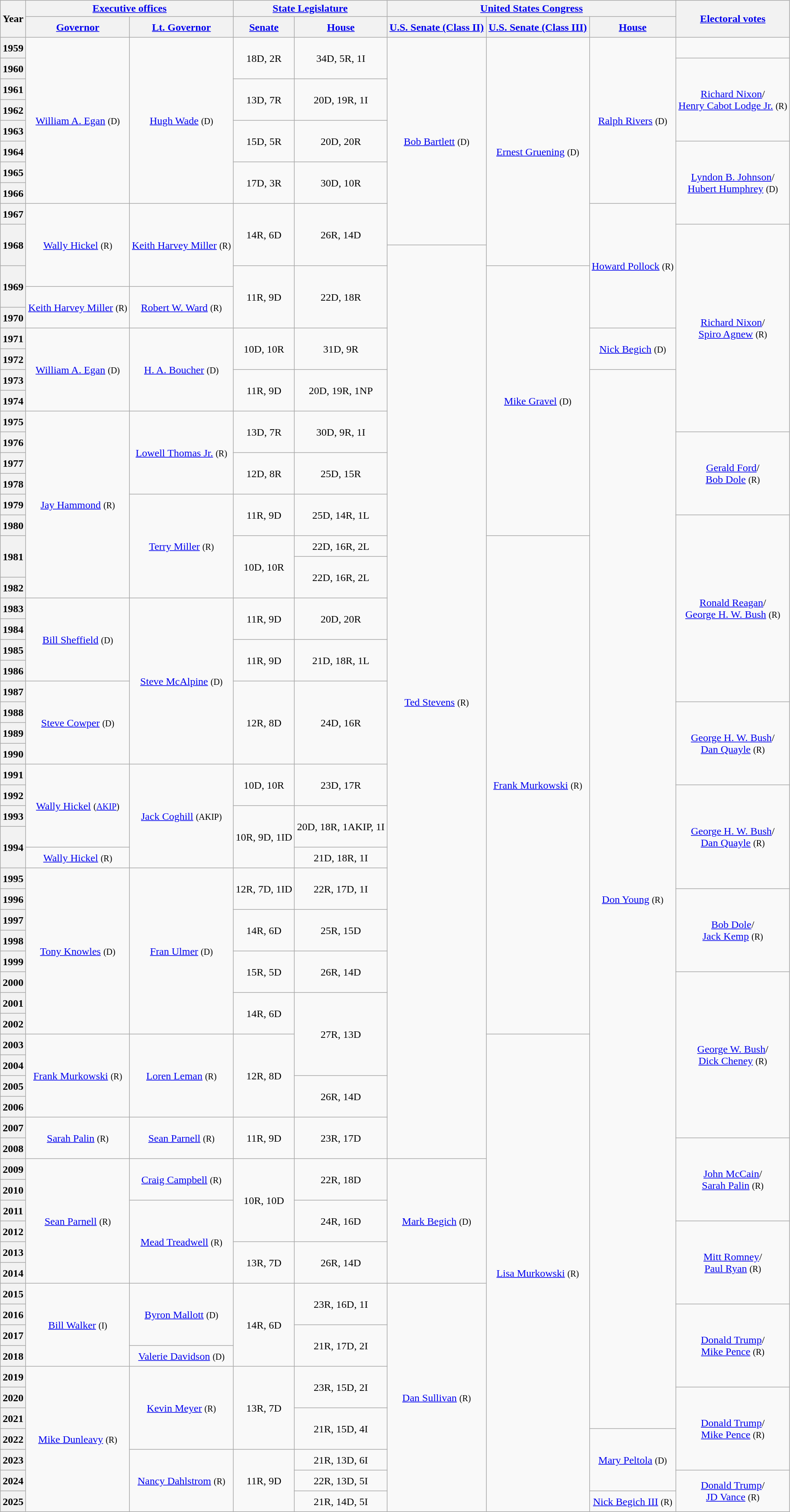<table class="wikitable sortable sticky-header-multi nowraplinks" style="text-align:center">
<tr>
<th class=unsortable rowspan=2>Year</th>
<th colspan=2><a href='#'>Executive offices</a></th>
<th colspan=2><a href='#'>State Legislature</a></th>
<th colspan="3"><a href='#'>United States Congress</a></th>
<th rowspan="2"  class=unsortable><a href='#'>Electoral votes</a></th>
</tr>
<tr style="height:2em">
<th class=unsortable><a href='#'>Governor</a></th>
<th class=unsortable><a href='#'>Lt. Governor</a></th>
<th class=unsortable><a href='#'>Senate</a></th>
<th class=unsortable><a href='#'>House</a></th>
<th class=unsortable><a href='#'>U.S. Senate (Class II)</a></th>
<th class=unsortable><a href='#'>U.S. Senate (Class III)</a></th>
<th class=unsortable><a href='#'>House</a></th>
</tr>
<tr style="height:2em">
<th>1959</th>
<td rowspan=8 ><a href='#'>William A. Egan</a> <small>(D)</small></td>
<td rowspan=8 ><a href='#'>Hugh Wade</a> <small>(D)</small></td>
<td rowspan=2 >18D, 2R</td>
<td rowspan=2 >34D, 5R, 1I</td>
<td rowspan=10 ><a href='#'>Bob Bartlett</a> <small>(D)</small></td>
<td rowspan=11 ><a href='#'>Ernest Gruening</a> <small>(D)</small></td>
<td rowspan=8 ><a href='#'>Ralph Rivers</a> <small>(D)</small></td>
<td></td>
</tr>
<tr style="height:2em">
<th>1960</th>
<td rowspan=4 ><a href='#'>Richard Nixon</a>/<br><a href='#'>Henry Cabot Lodge Jr.</a> <small>(R)</small> </td>
</tr>
<tr style="height:2em">
<th>1961</th>
<td rowspan=2 >13D, 7R</td>
<td rowspan=2 >20D, 19R, 1I</td>
</tr>
<tr style="height:2em">
<th>1962</th>
</tr>
<tr style="height:2em">
<th>1963</th>
<td rowspan=2 >15D, 5R</td>
<td rowspan=2 >20D, 20R</td>
</tr>
<tr style="height:2em">
<th>1964</th>
<td rowspan=4 ><a href='#'>Lyndon B. Johnson</a>/<br><a href='#'>Hubert Humphrey</a> <small>(D)</small> </td>
</tr>
<tr style="height:2em">
<th>1965</th>
<td rowspan=2 >17D, 3R</td>
<td rowspan=2 >30D, 10R</td>
</tr>
<tr style="height:2em">
<th>1966</th>
</tr>
<tr style="height:2em">
<th>1967</th>
<td rowspan=4 ><a href='#'>Wally Hickel</a> <small>(R)</small></td>
<td rowspan=4 ><a href='#'>Keith Harvey Miller</a> <small>(R)</small></td>
<td rowspan=3 >14R, 6D</td>
<td rowspan=3 >26R, 14D</td>
<td rowspan=6 ><a href='#'>Howard Pollock</a> <small>(R)</small></td>
</tr>
<tr style="height:2em">
<th rowspan=2>1968</th>
<td rowspan=10 ><a href='#'>Richard Nixon</a>/<br><a href='#'>Spiro Agnew</a> <small>(R)</small> </td>
</tr>
<tr style="height:2em">
<td rowspan=44 ><a href='#'>Ted Stevens</a> <small>(R)</small></td>
</tr>
<tr style="height:2em">
<th rowspan=2>1969</th>
<td rowspan=3 >11R, 9D</td>
<td rowspan=3 >22D, 18R</td>
<td rowspan=13 ><a href='#'>Mike Gravel</a> <small>(D)</small></td>
</tr>
<tr style="height:2em">
<td rowspan=2 ><a href='#'>Keith Harvey Miller</a> <small>(R)</small></td>
<td rowspan=2 ><a href='#'>Robert W. Ward</a> <small>(R)</small></td>
</tr>
<tr style="height:2em">
<th>1970</th>
</tr>
<tr style="height:2em">
<th>1971</th>
<td rowspan=4 ><a href='#'>William A. Egan</a> <small>(D)</small></td>
<td rowspan=4 ><a href='#'>H. A. Boucher</a> <small>(D)</small></td>
<td rowspan=2 >10D, 10R</td>
<td rowspan=2 >31D, 9R</td>
<td rowspan=2 ><a href='#'>Nick Begich</a> <small>(D)</small></td>
</tr>
<tr style="height:2em">
<th>1972</th>
</tr>
<tr style="height:2em">
<th>1973</th>
<td rowspan=2 >11R, 9D</td>
<td rowspan=2 >20D, 19R, 1NP</td>
<td rowspan=51 ><a href='#'>Don Young</a> <small>(R)</small></td>
</tr>
<tr style="height:2em">
<th>1974</th>
</tr>
<tr style="height:2em">
<th>1975</th>
<td rowspan=9 ><a href='#'>Jay Hammond</a> <small>(R)</small></td>
<td rowspan=4 ><a href='#'>Lowell Thomas Jr.</a> <small>(R)</small></td>
<td rowspan=2 >13D, 7R</td>
<td rowspan=2 >30D, 9R, 1I</td>
</tr>
<tr style="height:2em">
<th>1976</th>
<td rowspan=4 ><a href='#'>Gerald Ford</a>/<br><a href='#'>Bob Dole</a> <small>(R)</small> </td>
</tr>
<tr style="height:2em">
<th>1977</th>
<td rowspan=2 >12D, 8R</td>
<td rowspan=2 >25D, 15R</td>
</tr>
<tr style="height:2em">
<th>1978</th>
</tr>
<tr style="height:2em">
<th>1979</th>
<td rowspan=5 ><a href='#'>Terry Miller</a> <small>(R)</small></td>
<td rowspan=2 >11R, 9D</td>
<td rowspan=2 >25D, 14R, 1L</td>
</tr>
<tr style="height:2em">
<th>1980</th>
<td rowspan=9 ><a href='#'>Ronald Reagan</a>/<br><a href='#'>George H. W. Bush</a> <small>(R)</small> </td>
</tr>
<tr style="height:2em">
<th rowspan=2>1981</th>
<td rowspan=3 >10D, 10R</td>
<td>22D, 16R, 2L</td>
<td rowspan=24 ><a href='#'>Frank Murkowski</a> <small>(R)</small></td>
</tr>
<tr style="height:2em">
<td rowspan=2 >22D, 16R, 2L</td>
</tr>
<tr style="height:2em">
<th>1982</th>
</tr>
<tr style="height:2em">
<th>1983</th>
<td rowspan=4 ><a href='#'>Bill Sheffield</a> <small>(D)</small></td>
<td rowspan=8 ><a href='#'>Steve McAlpine</a> <small>(D)</small></td>
<td rowspan=2 >11R, 9D</td>
<td rowspan=2 >20D, 20R</td>
</tr>
<tr style="height:2em">
<th>1984</th>
</tr>
<tr style="height:2em">
<th>1985</th>
<td rowspan=2 >11R, 9D</td>
<td rowspan=2 >21D, 18R, 1L</td>
</tr>
<tr style="height:2em">
<th>1986</th>
</tr>
<tr style="height:2em">
<th>1987</th>
<td rowspan=4 ><a href='#'>Steve Cowper</a> <small>(D)</small></td>
<td rowspan=4 >12R, 8D</td>
<td rowspan=4 >24D, 16R</td>
</tr>
<tr style="height:2em">
<th>1988</th>
<td rowspan=4 ><a href='#'>George H. W. Bush</a>/<br><a href='#'>Dan Quayle</a> <small>(R)</small> </td>
</tr>
<tr style="height:2em">
<th>1989</th>
</tr>
<tr style="height:2em">
<th>1990</th>
</tr>
<tr style="height:2em">
<th>1991</th>
<td rowspan=4 ><a href='#'>Wally Hickel</a> <small>(<a href='#'>AKIP</a>)</small></td>
<td rowspan=5 ><a href='#'>Jack Coghill</a> <small>(AKIP)</small></td>
<td rowspan=2 >10D, 10R</td>
<td rowspan=2 >23D, 17R</td>
</tr>
<tr style="height:2em">
<th>1992</th>
<td rowspan=5 ><a href='#'>George H. W. Bush</a>/<br><a href='#'>Dan Quayle</a> <small>(R)</small> </td>
</tr>
<tr style="height:2em">
<th>1993</th>
<td rowspan=3 >10R, 9D, 1ID</td>
<td rowspan=2 >20D, 18R, 1AKIP, 1I</td>
</tr>
<tr style="height:2em">
<th rowspan=2>1994</th>
</tr>
<tr style="height:2em">
<td><a href='#'>Wally Hickel</a> <small>(R)</small></td>
<td>21D, 18R, 1I</td>
</tr>
<tr style="height:2em">
<th>1995</th>
<td rowspan=8 ><a href='#'>Tony Knowles</a> <small>(D)</small></td>
<td rowspan=8 ><a href='#'>Fran Ulmer</a> <small>(D)</small></td>
<td rowspan=2 >12R, 7D, 1ID</td>
<td rowspan=2 >22R, 17D, 1I</td>
</tr>
<tr style="height:2em">
<th>1996</th>
<td rowspan=4 ><a href='#'>Bob Dole</a>/<br><a href='#'>Jack Kemp</a> <small>(R)</small> </td>
</tr>
<tr style="height:2em">
<th>1997</th>
<td rowspan=2 >14R, 6D</td>
<td rowspan=2 >25R, 15D</td>
</tr>
<tr style="height:2em">
<th>1998</th>
</tr>
<tr style="height:2em">
<th>1999</th>
<td rowspan=2 >15R, 5D</td>
<td rowspan=2 >26R, 14D</td>
</tr>
<tr style="height:2em">
<th>2000</th>
<td rowspan=8 ><a href='#'>George W. Bush</a>/<br><a href='#'>Dick Cheney</a> <small>(R)</small> </td>
</tr>
<tr style="height:2em">
<th>2001</th>
<td rowspan=2 >14R, 6D</td>
<td rowspan=4 >27R, 13D</td>
</tr>
<tr style="height:2em">
<th>2002</th>
</tr>
<tr style="height:2em">
<th>2003</th>
<td rowspan=4 ><a href='#'>Frank Murkowski</a> <small>(R)</small></td>
<td rowspan=4 ><a href='#'>Loren Leman</a> <small>(R)</small></td>
<td rowspan=4 >12R, 8D</td>
<td rowspan=23 ><a href='#'>Lisa Murkowski</a> <small>(R)</small></td>
</tr>
<tr style="height:2em">
<th>2004</th>
</tr>
<tr style="height:2em">
<th>2005</th>
<td rowspan=2 >26R, 14D</td>
</tr>
<tr style="height:2em">
<th>2006</th>
</tr>
<tr style="height:2em">
<th>2007</th>
<td rowspan=2 ><a href='#'>Sarah Palin</a> <small>(R)</small></td>
<td rowspan=2 ><a href='#'>Sean Parnell</a> <small>(R)</small></td>
<td rowspan=2 >11R, 9D</td>
<td rowspan=2 >23R, 17D</td>
</tr>
<tr style="height:2em">
<th>2008</th>
<td rowspan=4 ><a href='#'>John McCain</a>/<br><a href='#'>Sarah Palin</a> <small>(R)</small> </td>
</tr>
<tr style="height:2em">
<th>2009</th>
<td rowspan=6 ><a href='#'>Sean Parnell</a> <small>(R)</small></td>
<td rowspan=2 ><a href='#'>Craig Campbell</a> <small>(R)</small></td>
<td rowspan=4 >10R, 10D</td>
<td rowspan=2 >22R, 18D</td>
<td rowspan=6 ><a href='#'>Mark Begich</a> <small>(D)</small></td>
</tr>
<tr style="height:2em">
<th>2010</th>
</tr>
<tr style="height:2em">
<th>2011</th>
<td rowspan=4 ><a href='#'>Mead Treadwell</a> <small>(R)</small></td>
<td rowspan=2 >24R, 16D</td>
</tr>
<tr style="height:2em">
<th>2012</th>
<td rowspan=4 ><a href='#'>Mitt Romney</a>/<br><a href='#'>Paul Ryan</a> <small>(R)</small> </td>
</tr>
<tr style="height:2em">
<th>2013</th>
<td rowspan=2 >13R, 7D</td>
<td rowspan=2 >26R, 14D</td>
</tr>
<tr style="height:2em">
<th>2014</th>
</tr>
<tr style="height:2em">
<th>2015</th>
<td rowspan=4 ><a href='#'>Bill Walker</a> <small>(I)</small></td>
<td rowspan=3 ><a href='#'>Byron Mallott</a> <small>(D)</small></td>
<td rowspan=4 >14R, 6D</td>
<td rowspan=2 >23R, 16D, 1I</td>
<td rowspan=11 ><a href='#'>Dan Sullivan</a> <small>(R)</small></td>
</tr>
<tr style="height:2em">
<th>2016</th>
<td rowspan=4 ><a href='#'>Donald Trump</a>/<br><a href='#'>Mike Pence</a> <small>(R)</small> </td>
</tr>
<tr style="height:2em">
<th>2017</th>
<td rowspan=2 >21R, 17D, 2I</td>
</tr>
<tr style="height:2em">
<th>2018</th>
<td><a href='#'>Valerie Davidson</a> <small>(D)</small></td>
</tr>
<tr style="height:2em">
<th>2019</th>
<td rowspan=7 ><a href='#'>Mike Dunleavy</a> <small>(R)</small></td>
<td rowspan=4 ><a href='#'>Kevin Meyer</a> <small>(R)</small></td>
<td rowspan=4 >13R, 7D</td>
<td rowspan=2 >23R, 15D, 2I</td>
</tr>
<tr style="height:2em">
<th>2020</th>
<td rowspan=4 ><a href='#'>Donald Trump</a>/<br><a href='#'>Mike Pence</a> <small>(R)</small> </td>
</tr>
<tr style="height:2em">
<th>2021</th>
<td rowspan=2 >21R, 15D, 4I</td>
</tr>
<tr style="height:2em">
<th>2022</th>
<td rowspan=3 ><a href='#'>Mary Peltola</a> <small>(D)</small></td>
</tr>
<tr style="height:2em">
<th>2023</th>
<td rowspan=3 ><a href='#'>Nancy Dahlstrom</a> <small>(R)</small></td>
<td rowspan=3 >11R, 9D</td>
<td>21R, 13D, 6I</td>
</tr>
<tr style="height:2em">
<th>2024</th>
<td>22R, 13D, 5I</td>
<td rowspan=2 ><a href='#'>Donald Trump</a>/<br><a href='#'>JD Vance</a> <small>(R)</small> </td>
</tr>
<tr style="height:2em">
<th>2025</th>
<td>21R, 14D, 5I</td>
<td><a href='#'>Nick Begich III</a> <small>(R)</small></td>
</tr>
</table>
